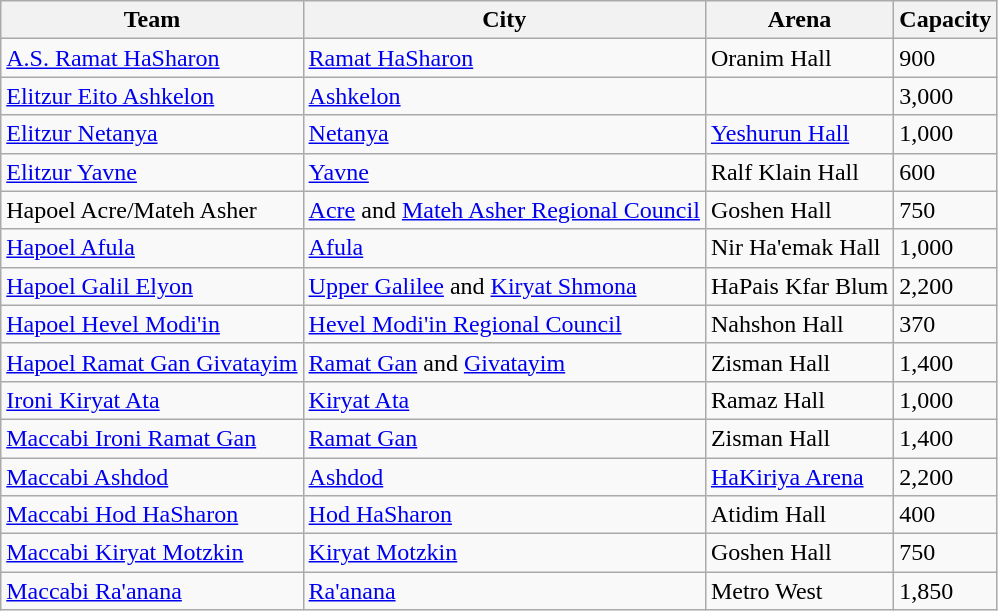<table class="wikitable sortable" border="1">
<tr>
<th>Team</th>
<th>City</th>
<th>Arena</th>
<th>Capacity</th>
</tr>
<tr>
<td><a href='#'>A.S. Ramat HaSharon</a></td>
<td><a href='#'>Ramat HaSharon</a></td>
<td>Oranim Hall</td>
<td>900</td>
</tr>
<tr>
<td><a href='#'>Elitzur Eito Ashkelon</a></td>
<td><a href='#'>Ashkelon</a></td>
<td></td>
<td>3,000</td>
</tr>
<tr>
<td><a href='#'>Elitzur Netanya</a></td>
<td><a href='#'>Netanya</a></td>
<td><a href='#'>Yeshurun Hall</a></td>
<td>1,000</td>
</tr>
<tr>
<td><a href='#'>Elitzur Yavne</a></td>
<td><a href='#'>Yavne</a></td>
<td>Ralf Klain Hall</td>
<td>600</td>
</tr>
<tr>
<td>Hapoel Acre/Mateh Asher</td>
<td><a href='#'>Acre</a> and <a href='#'>Mateh Asher Regional Council</a></td>
<td>Goshen Hall</td>
<td>750</td>
</tr>
<tr>
<td><a href='#'>Hapoel Afula</a></td>
<td><a href='#'>Afula</a></td>
<td>Nir Ha'emak Hall</td>
<td>1,000</td>
</tr>
<tr>
<td><a href='#'>Hapoel Galil Elyon</a></td>
<td><a href='#'>Upper Galilee</a> and <a href='#'>Kiryat Shmona</a></td>
<td>HaPais Kfar Blum</td>
<td>2,200</td>
</tr>
<tr>
<td><a href='#'>Hapoel Hevel Modi'in</a></td>
<td><a href='#'>Hevel Modi'in Regional Council</a></td>
<td>Nahshon Hall</td>
<td>370</td>
</tr>
<tr>
<td><a href='#'>Hapoel Ramat Gan Givatayim</a></td>
<td><a href='#'>Ramat Gan</a> and <a href='#'>Givatayim</a></td>
<td>Zisman Hall</td>
<td>1,400</td>
</tr>
<tr>
<td><a href='#'>Ironi Kiryat Ata</a></td>
<td><a href='#'>Kiryat Ata</a></td>
<td>Ramaz Hall</td>
<td>1,000</td>
</tr>
<tr>
<td><a href='#'>Maccabi Ironi Ramat Gan</a></td>
<td><a href='#'>Ramat Gan</a></td>
<td>Zisman Hall</td>
<td>1,400</td>
</tr>
<tr>
<td><a href='#'>Maccabi Ashdod</a></td>
<td><a href='#'>Ashdod</a></td>
<td><a href='#'>HaKiriya Arena</a></td>
<td>2,200</td>
</tr>
<tr>
<td><a href='#'>Maccabi Hod HaSharon</a></td>
<td><a href='#'>Hod HaSharon</a></td>
<td>Atidim Hall</td>
<td>400</td>
</tr>
<tr>
<td><a href='#'>Maccabi Kiryat Motzkin</a></td>
<td><a href='#'>Kiryat Motzkin</a></td>
<td>Goshen Hall</td>
<td>750</td>
</tr>
<tr>
<td><a href='#'>Maccabi Ra'anana</a></td>
<td><a href='#'>Ra'anana</a></td>
<td>Metro West</td>
<td>1,850</td>
</tr>
</table>
